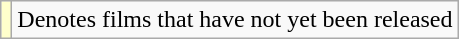<table class="wikitable">
<tr>
<td style="background:#FFFFCC;"></td>
<td>Denotes films that have not yet been released</td>
</tr>
</table>
